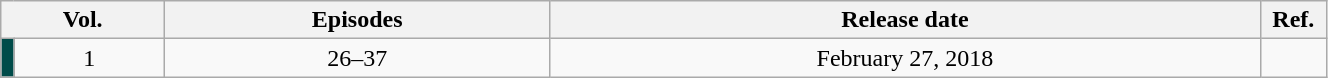<table class="wikitable" style="text-align: center; width: 70%;">
<tr>
<th colspan="2">Vol.</th>
<th>Episodes</th>
<th scope="column">Release date</th>
<th width="5%">Ref.</th>
</tr>
<tr>
<td rowspan="10" width="1%" style="background: #004B49;"></td>
<td>1</td>
<td>26–37</td>
<td>February 27, 2018</td>
<td></td>
</tr>
</table>
